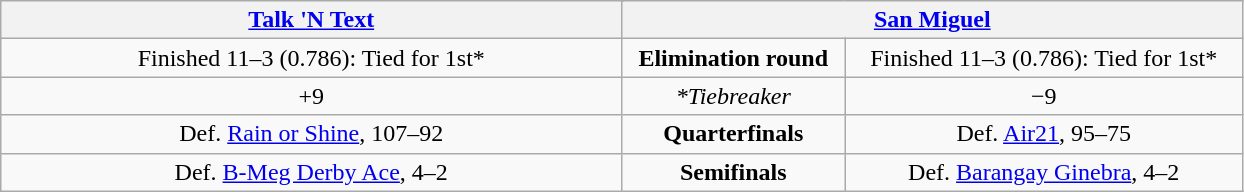<table class=wikitable style="text-align:center">
<tr>
<th colspan=2 width=45%><a href='#'>Talk 'N Text</a></th>
<th colspan=2 width=45%><a href='#'>San Miguel</a></th>
</tr>
<tr>
<td>Finished 11–3 (0.786): Tied for 1st*</td>
<td colspan=2><strong>Elimination round</strong></td>
<td>Finished 11–3 (0.786): Tied for 1st*</td>
</tr>
<tr>
<td>+9</td>
<td colspan=2><em>*Tiebreaker</em></td>
<td>−9</td>
</tr>
<tr>
<td>Def. <a href='#'>Rain or Shine</a>, 107–92</td>
<td colspan=2><strong>Quarterfinals</strong></td>
<td>Def. <a href='#'>Air21</a>, 95–75</td>
</tr>
<tr>
<td>Def. <a href='#'>B-Meg Derby Ace</a>, 4–2</td>
<td colspan=2><strong>Semifinals</strong></td>
<td>Def. <a href='#'>Barangay Ginebra</a>, 4–2</td>
</tr>
</table>
